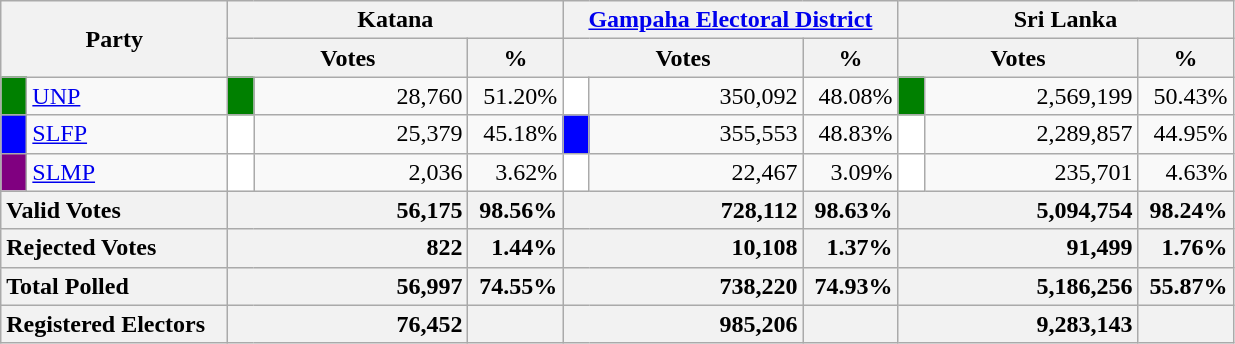<table class="wikitable">
<tr>
<th colspan="2" width="144px"rowspan="2">Party</th>
<th colspan="3" width="216px">Katana</th>
<th colspan="3" width="216px"><a href='#'>Gampaha Electoral District</a></th>
<th colspan="3" width="216px">Sri Lanka</th>
</tr>
<tr>
<th colspan="2" width="144px">Votes</th>
<th>%</th>
<th colspan="2" width="144px">Votes</th>
<th>%</th>
<th colspan="2" width="144px">Votes</th>
<th>%</th>
</tr>
<tr>
<td style="background-color:green;" width="10px"></td>
<td style="text-align:left;"><a href='#'>UNP</a></td>
<td style="background-color:green;" width="10px"></td>
<td style="text-align:right;">28,760</td>
<td style="text-align:right;">51.20%</td>
<td style="background-color:white;" width="10px"></td>
<td style="text-align:right;">350,092</td>
<td style="text-align:right;">48.08%</td>
<td style="background-color:green;" width="10px"></td>
<td style="text-align:right;">2,569,199</td>
<td style="text-align:right;">50.43%</td>
</tr>
<tr>
<td style="background-color:blue;" width="10px"></td>
<td style="text-align:left;"><a href='#'>SLFP</a></td>
<td style="background-color:white;" width="10px"></td>
<td style="text-align:right;">25,379</td>
<td style="text-align:right;">45.18%</td>
<td style="background-color:blue;" width="10px"></td>
<td style="text-align:right;">355,553</td>
<td style="text-align:right;">48.83%</td>
<td style="background-color:white;" width="10px"></td>
<td style="text-align:right;">2,289,857</td>
<td style="text-align:right;">44.95%</td>
</tr>
<tr>
<td style="background-color:purple;" width="10px"></td>
<td style="text-align:left;"><a href='#'>SLMP</a></td>
<td style="background-color:white;" width="10px"></td>
<td style="text-align:right;">2,036</td>
<td style="text-align:right;">3.62%</td>
<td style="background-color:white;" width="10px"></td>
<td style="text-align:right;">22,467</td>
<td style="text-align:right;">3.09%</td>
<td style="background-color:white;" width="10px"></td>
<td style="text-align:right;">235,701</td>
<td style="text-align:right;">4.63%</td>
</tr>
<tr>
<th colspan="2" width="144px"style="text-align:left;">Valid Votes</th>
<th style="text-align:right;"colspan="2" width="144px">56,175</th>
<th style="text-align:right;">98.56%</th>
<th style="text-align:right;"colspan="2" width="144px">728,112</th>
<th style="text-align:right;">98.63%</th>
<th style="text-align:right;"colspan="2" width="144px">5,094,754</th>
<th style="text-align:right;">98.24%</th>
</tr>
<tr>
<th colspan="2" width="144px"style="text-align:left;">Rejected Votes</th>
<th style="text-align:right;"colspan="2" width="144px">822</th>
<th style="text-align:right;">1.44%</th>
<th style="text-align:right;"colspan="2" width="144px">10,108</th>
<th style="text-align:right;">1.37%</th>
<th style="text-align:right;"colspan="2" width="144px">91,499</th>
<th style="text-align:right;">1.76%</th>
</tr>
<tr>
<th colspan="2" width="144px"style="text-align:left;">Total Polled</th>
<th style="text-align:right;"colspan="2" width="144px">56,997</th>
<th style="text-align:right;">74.55%</th>
<th style="text-align:right;"colspan="2" width="144px">738,220</th>
<th style="text-align:right;">74.93%</th>
<th style="text-align:right;"colspan="2" width="144px">5,186,256</th>
<th style="text-align:right;">55.87%</th>
</tr>
<tr>
<th colspan="2" width="144px"style="text-align:left;">Registered Electors</th>
<th style="text-align:right;"colspan="2" width="144px">76,452</th>
<th></th>
<th style="text-align:right;"colspan="2" width="144px">985,206</th>
<th></th>
<th style="text-align:right;"colspan="2" width="144px">9,283,143</th>
<th></th>
</tr>
</table>
